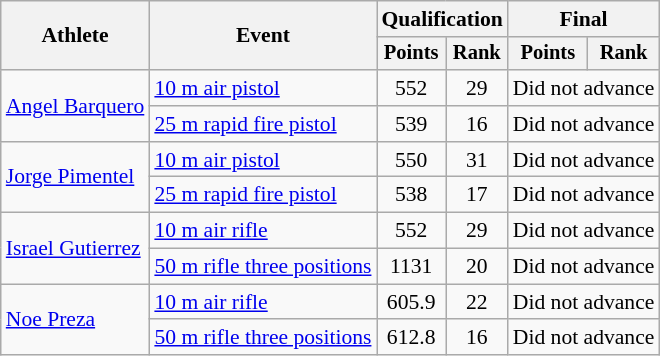<table class="wikitable" style="font-size:90%">
<tr>
<th rowspan=2>Athlete</th>
<th rowspan=2>Event</th>
<th colspan=2>Qualification</th>
<th colspan=2>Final</th>
</tr>
<tr style="font-size:95%">
<th>Points</th>
<th>Rank</th>
<th>Points</th>
<th>Rank</th>
</tr>
<tr align=center>
<td align=left rowspan=2><a href='#'>Angel Barquero</a></td>
<td align=left><a href='#'>10 m air pistol</a></td>
<td>552</td>
<td>29</td>
<td colspan=2>Did not advance</td>
</tr>
<tr align=center>
<td align=left><a href='#'>25 m rapid fire pistol</a></td>
<td>539</td>
<td>16</td>
<td colspan=2>Did not advance</td>
</tr>
<tr align=center>
<td align=left rowspan=2><a href='#'>Jorge Pimentel</a></td>
<td align=left><a href='#'>10 m air pistol</a></td>
<td>550</td>
<td>31</td>
<td colspan=2>Did not advance</td>
</tr>
<tr align=center>
<td align=left><a href='#'>25 m rapid fire pistol</a></td>
<td>538</td>
<td>17</td>
<td colspan=2>Did not advance</td>
</tr>
<tr align=center>
<td align=left rowspan=2><a href='#'>Israel Gutierrez</a></td>
<td align=left><a href='#'>10 m air rifle</a></td>
<td>552</td>
<td>29</td>
<td colspan=2>Did not advance</td>
</tr>
<tr align=center>
<td align=left><a href='#'>50 m rifle three positions</a></td>
<td>1131</td>
<td>20</td>
<td colspan=2>Did not advance</td>
</tr>
<tr align=center>
<td align=left rowspan=2><a href='#'>Noe Preza</a></td>
<td align=left><a href='#'>10 m air rifle</a></td>
<td>605.9</td>
<td>22</td>
<td colspan=2>Did not advance</td>
</tr>
<tr align=center>
<td align=left><a href='#'>50 m rifle three positions</a></td>
<td>612.8</td>
<td>16</td>
<td colspan=2>Did not advance</td>
</tr>
</table>
